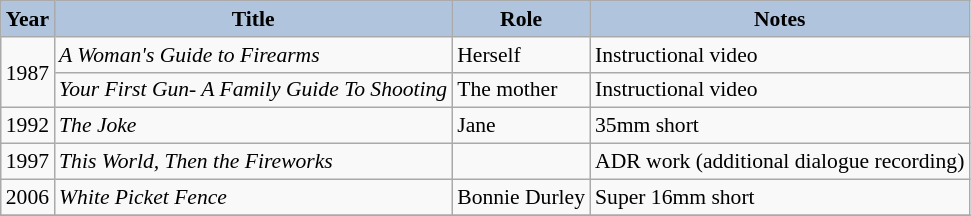<table class="wikitable" style="font-size:90%;">
<tr>
<th style="background:#B0C4DE;">Year</th>
<th style="background:#B0C4DE;">Title</th>
<th style="background:#B0C4DE;">Role</th>
<th style="background:#B0C4DE;">Notes</th>
</tr>
<tr>
<td rowspan="2">1987</td>
<td><em>A Woman's Guide to Firearms</em></td>
<td>Herself</td>
<td>Instructional video</td>
</tr>
<tr>
<td><em>Your First Gun- A Family Guide To Shooting</em></td>
<td>The mother</td>
<td>Instructional video</td>
</tr>
<tr>
<td>1992</td>
<td><em>The Joke</em></td>
<td>Jane</td>
<td>35mm short</td>
</tr>
<tr>
<td>1997</td>
<td><em>This World, Then the Fireworks</em></td>
<td></td>
<td>ADR work (additional dialogue recording)</td>
</tr>
<tr>
<td>2006</td>
<td><em>White Picket Fence</em></td>
<td>Bonnie Durley</td>
<td>Super 16mm short</td>
</tr>
<tr>
</tr>
</table>
